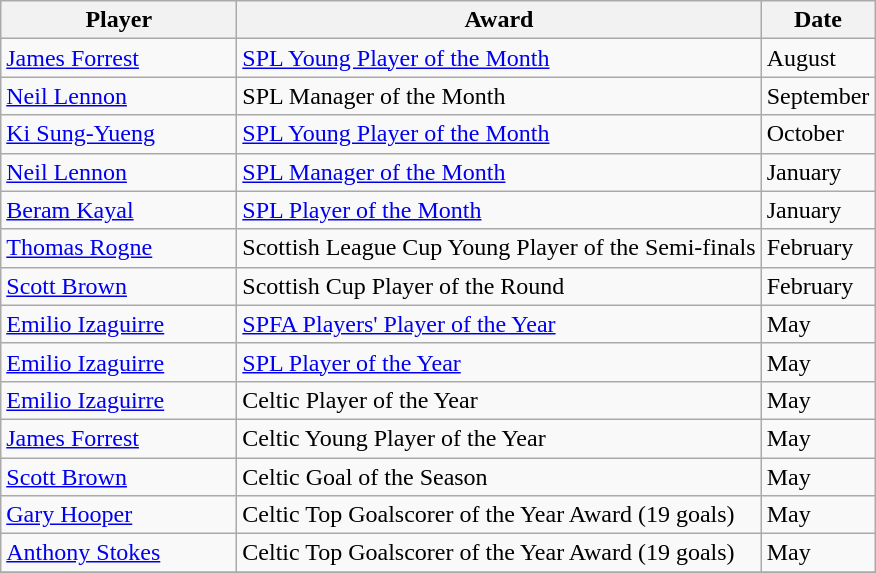<table class="wikitable">
<tr>
<th width="150">Player</th>
<th>Award</th>
<th>Date</th>
</tr>
<tr>
<td> <a href='#'>James Forrest</a></td>
<td><a href='#'>SPL Young Player of the Month</a></td>
<td>August</td>
</tr>
<tr>
<td> <a href='#'>Neil Lennon</a></td>
<td>SPL Manager of the Month</td>
<td>September</td>
</tr>
<tr>
<td> <a href='#'>Ki Sung-Yueng</a></td>
<td><a href='#'>SPL Young Player of the Month</a></td>
<td>October</td>
</tr>
<tr>
<td> <a href='#'>Neil Lennon</a></td>
<td><a href='#'>SPL Manager of the Month</a></td>
<td>January</td>
</tr>
<tr>
<td> <a href='#'>Beram Kayal</a></td>
<td><a href='#'>SPL Player of the Month</a></td>
<td>January</td>
</tr>
<tr>
<td> <a href='#'>Thomas Rogne</a></td>
<td>Scottish League Cup Young Player of the Semi-finals</td>
<td>February</td>
</tr>
<tr>
<td> <a href='#'>Scott Brown</a></td>
<td>Scottish Cup Player of the Round</td>
<td>February</td>
</tr>
<tr>
<td> <a href='#'>Emilio Izaguirre</a></td>
<td><a href='#'>SPFA Players' Player of the Year</a></td>
<td>May</td>
</tr>
<tr>
<td> <a href='#'>Emilio Izaguirre</a></td>
<td><a href='#'>SPL Player of the Year</a></td>
<td>May</td>
</tr>
<tr>
<td> <a href='#'>Emilio Izaguirre</a></td>
<td>Celtic Player of the Year</td>
<td>May</td>
</tr>
<tr>
<td> <a href='#'>James Forrest</a></td>
<td>Celtic Young Player of the Year</td>
<td>May</td>
</tr>
<tr>
<td> <a href='#'>Scott Brown</a></td>
<td>Celtic Goal of the Season</td>
<td>May</td>
</tr>
<tr>
<td> <a href='#'>Gary Hooper</a></td>
<td>Celtic Top Goalscorer of the Year Award (19 goals)</td>
<td>May</td>
</tr>
<tr>
<td> <a href='#'>Anthony Stokes</a></td>
<td>Celtic Top Goalscorer of the Year Award (19 goals)</td>
<td>May</td>
</tr>
<tr>
</tr>
</table>
